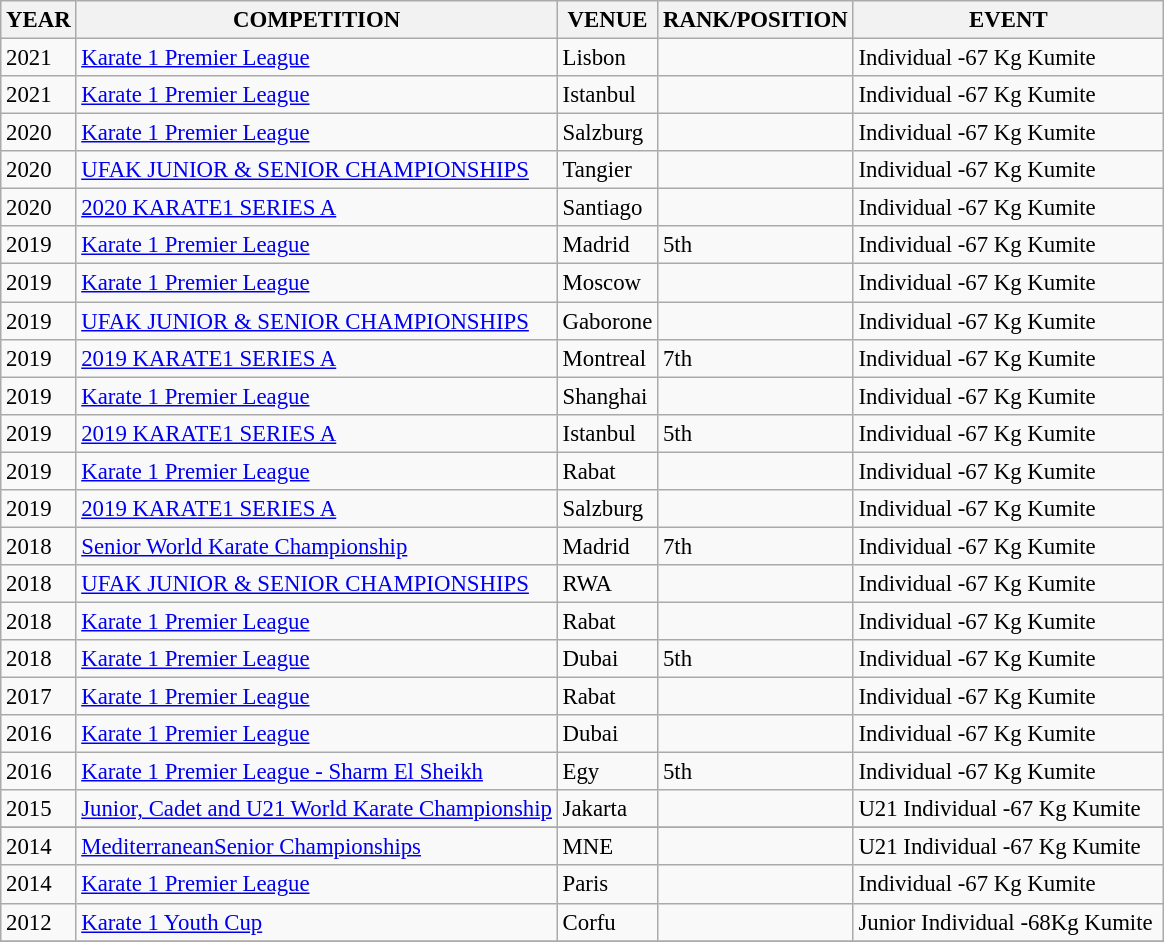<table class="wikitable sortable" style="font-size: 95%;">
<tr>
<th>YEAR</th>
<th>COMPETITION</th>
<th>VENUE</th>
<th>RANK/POSITION</th>
<th>EVENT</th>
</tr>
<tr>
<td>2021</td>
<td><a href='#'>Karate 1 Premier League</a></td>
<td>Lisbon </td>
<td></td>
<td>Individual -67 Kg Kumite </td>
</tr>
<tr>
<td>2021</td>
<td><a href='#'>Karate 1 Premier League</a></td>
<td>Istanbul </td>
<td></td>
<td>Individual -67 Kg Kumite </td>
</tr>
<tr>
<td>2020</td>
<td><a href='#'>Karate 1 Premier League</a></td>
<td>Salzburg </td>
<td></td>
<td>Individual -67 Kg Kumite </td>
</tr>
<tr>
<td>2020</td>
<td><a href='#'>UFAK JUNIOR & SENIOR CHAMPIONSHIPS</a></td>
<td>Tangier </td>
<td></td>
<td>Individual -67 Kg Kumite </td>
</tr>
<tr>
<td>2020</td>
<td><a href='#'>2020 KARATE1 SERIES A</a></td>
<td>Santiago </td>
<td></td>
<td>Individual -67 Kg Kumite</td>
</tr>
<tr>
<td>2019</td>
<td><a href='#'>Karate 1 Premier League</a></td>
<td>Madrid </td>
<td>5th</td>
<td>Individual -67 Kg Kumite </td>
</tr>
<tr>
<td>2019</td>
<td><a href='#'>Karate 1 Premier League</a></td>
<td>Moscow </td>
<td></td>
<td>Individual -67 Kg Kumite </td>
</tr>
<tr>
<td>2019</td>
<td><a href='#'>UFAK JUNIOR & SENIOR CHAMPIONSHIPS</a></td>
<td>Gaborone </td>
<td></td>
<td>Individual -67 Kg Kumite </td>
</tr>
<tr>
<td>2019</td>
<td><a href='#'>2019 KARATE1 SERIES A</a></td>
<td>Montreal </td>
<td>7th</td>
<td>Individual -67 Kg Kumite</td>
</tr>
<tr>
<td>2019</td>
<td><a href='#'>Karate 1 Premier League</a></td>
<td>Shanghai </td>
<td></td>
<td>Individual -67 Kg Kumite </td>
</tr>
<tr>
<td>2019</td>
<td><a href='#'>2019 KARATE1 SERIES A</a></td>
<td>Istanbul </td>
<td>5th</td>
<td>Individual -67 Kg Kumite</td>
</tr>
<tr>
<td>2019</td>
<td><a href='#'>Karate 1 Premier League</a></td>
<td>Rabat </td>
<td></td>
<td>Individual -67 Kg Kumite </td>
</tr>
<tr>
<td>2019</td>
<td><a href='#'>2019 KARATE1 SERIES A</a></td>
<td>Salzburg </td>
<td></td>
<td>Individual -67 Kg Kumite</td>
</tr>
<tr>
<td>2018</td>
<td><a href='#'>Senior World Karate Championship</a></td>
<td>Madrid </td>
<td>7th</td>
<td>Individual -67 Kg Kumite </td>
</tr>
<tr>
<td>2018</td>
<td><a href='#'>UFAK JUNIOR & SENIOR CHAMPIONSHIPS</a></td>
<td>RWA </td>
<td></td>
<td>Individual -67 Kg Kumite </td>
</tr>
<tr>
<td>2018</td>
<td><a href='#'>Karate 1 Premier League</a></td>
<td>Rabat </td>
<td></td>
<td>Individual -67 Kg Kumite </td>
</tr>
<tr>
<td>2018</td>
<td><a href='#'>Karate 1 Premier League</a></td>
<td>Dubai </td>
<td>5th</td>
<td>Individual -67 Kg Kumite </td>
</tr>
<tr>
<td>2017</td>
<td><a href='#'>Karate 1 Premier League</a></td>
<td>Rabat </td>
<td></td>
<td>Individual -67 Kg Kumite </td>
</tr>
<tr>
<td>2016</td>
<td><a href='#'>Karate 1 Premier League</a></td>
<td>Dubai </td>
<td></td>
<td>Individual -67 Kg Kumite </td>
</tr>
<tr>
<td>2016</td>
<td><a href='#'>Karate 1 Premier League - Sharm El Sheikh</a></td>
<td>Egy </td>
<td>5th</td>
<td>Individual -67 Kg Kumite </td>
</tr>
<tr>
<td>2015</td>
<td><a href='#'>Junior, Cadet and U21 World Karate Championship</a></td>
<td>Jakarta </td>
<td></td>
<td>U21 Individual -67 Kg Kumite </td>
</tr>
<tr>
</tr>
<tr>
<td>2014</td>
<td><a href='#'>MediterraneanSenior Championships</a></td>
<td>MNE </td>
<td></td>
<td>U21 Individual -67 Kg Kumite </td>
</tr>
<tr>
<td>2014</td>
<td><a href='#'>Karate 1 Premier League</a></td>
<td>Paris </td>
<td></td>
<td>Individual -67 Kg Kumite </td>
</tr>
<tr>
<td>2012</td>
<td><a href='#'>Karate 1 Youth Cup</a></td>
<td>Corfu </td>
<td></td>
<td>Junior Individual -68Kg Kumite </td>
</tr>
<tr>
</tr>
</table>
